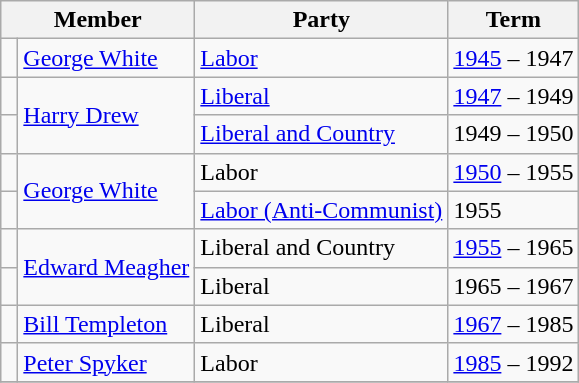<table class="wikitable">
<tr>
<th colspan="2">Member</th>
<th>Party</th>
<th>Term</th>
</tr>
<tr>
<td> </td>
<td><a href='#'>George White</a></td>
<td><a href='#'>Labor</a></td>
<td><a href='#'>1945</a> – 1947</td>
</tr>
<tr>
<td> </td>
<td rowspan="2"><a href='#'>Harry Drew</a></td>
<td><a href='#'>Liberal</a></td>
<td><a href='#'>1947</a> – 1949</td>
</tr>
<tr>
<td> </td>
<td><a href='#'>Liberal and Country</a></td>
<td>1949 – 1950</td>
</tr>
<tr>
<td> </td>
<td rowspan=2><a href='#'>George White</a></td>
<td>Labor</td>
<td><a href='#'>1950</a> – 1955</td>
</tr>
<tr>
<td> </td>
<td><a href='#'>Labor (Anti-Communist)</a></td>
<td>1955</td>
</tr>
<tr>
<td> </td>
<td rowspan="2"><a href='#'>Edward Meagher</a></td>
<td>Liberal and Country</td>
<td><a href='#'>1955</a> – 1965</td>
</tr>
<tr>
<td> </td>
<td>Liberal</td>
<td>1965 – 1967</td>
</tr>
<tr>
<td> </td>
<td><a href='#'>Bill Templeton</a></td>
<td>Liberal</td>
<td><a href='#'>1967</a> – 1985</td>
</tr>
<tr>
<td> </td>
<td><a href='#'>Peter Spyker</a></td>
<td>Labor</td>
<td><a href='#'>1985</a> – 1992</td>
</tr>
<tr>
</tr>
</table>
